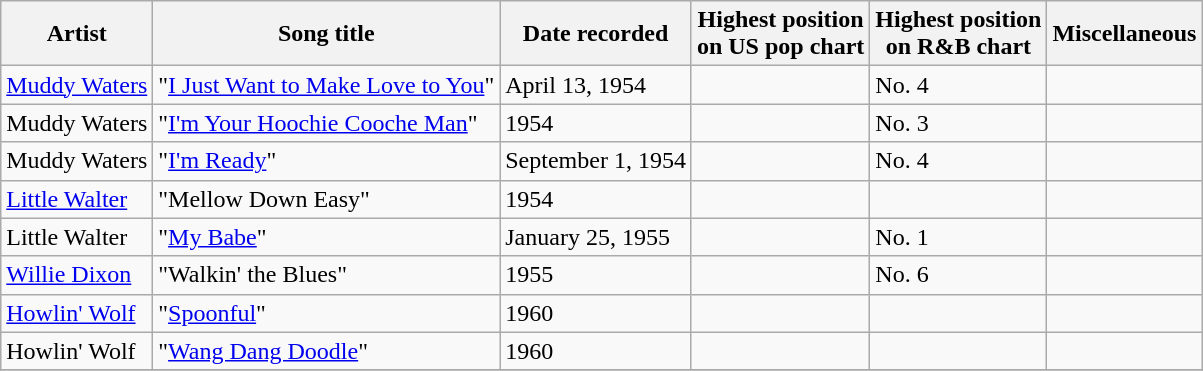<table class="wikitable sortable">
<tr>
<th>Artist</th>
<th>Song title</th>
<th>Date recorded</th>
<th>Highest position<br> on US pop chart</th>
<th>Highest position<br> on R&B chart</th>
<th>Miscellaneous</th>
</tr>
<tr>
<td><a href='#'>Muddy Waters</a></td>
<td>"<a href='#'>I Just Want to Make Love to You</a>"</td>
<td>April 13, 1954</td>
<td></td>
<td>No. 4</td>
<td></td>
</tr>
<tr>
<td>Muddy Waters</td>
<td>"<a href='#'>I'm Your Hoochie Cooche Man</a>"</td>
<td>1954</td>
<td></td>
<td>No. 3</td>
<td></td>
</tr>
<tr>
<td>Muddy Waters</td>
<td>"<a href='#'>I'm Ready</a>"</td>
<td>September 1, 1954</td>
<td></td>
<td>No. 4</td>
<td></td>
</tr>
<tr>
<td><a href='#'>Little Walter</a></td>
<td>"Mellow Down Easy"</td>
<td>1954</td>
<td></td>
<td></td>
<td></td>
</tr>
<tr>
<td>Little Walter</td>
<td>"<a href='#'>My Babe</a>"</td>
<td>January 25, 1955</td>
<td></td>
<td>No. 1</td>
<td></td>
</tr>
<tr>
<td><a href='#'>Willie Dixon</a></td>
<td>"Walkin' the Blues"</td>
<td>1955</td>
<td></td>
<td>No. 6</td>
<td></td>
</tr>
<tr>
<td><a href='#'>Howlin' Wolf</a></td>
<td>"<a href='#'>Spoonful</a>"</td>
<td>1960</td>
<td></td>
<td></td>
<td></td>
</tr>
<tr>
<td>Howlin' Wolf</td>
<td>"<a href='#'>Wang Dang Doodle</a>"</td>
<td>1960</td>
<td></td>
<td></td>
<td></td>
</tr>
<tr>
</tr>
</table>
